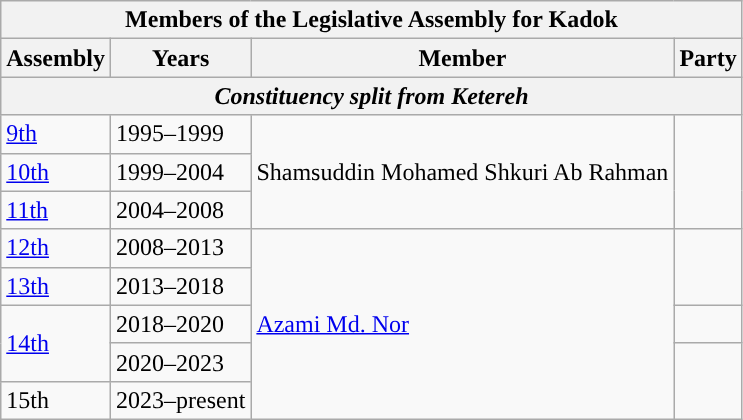<table class="wikitable">
<tr>
<th colspan="4">Members of the Legislative Assembly for Kadok</th>
</tr>
<tr>
<th>Assembly</th>
<th>Years</th>
<th>Member</th>
<th>Party</th>
</tr>
<tr>
<th colspan="4" align="center"><em>Constituency split from Ketereh</em></th>
</tr>
<tr>
<td><a href='#'>9th</a></td>
<td>1995–1999</td>
<td rowspan="3">Shamsuddin Mohamed Shkuri Ab Rahman</td>
<td rowspan="3"></td>
</tr>
<tr>
<td><a href='#'>10th</a></td>
<td>1999–2004</td>
</tr>
<tr>
<td><a href='#'>11th</a></td>
<td>2004–2008</td>
</tr>
<tr>
<td><a href='#'>12th</a></td>
<td>2008–2013</td>
<td rowspan="5"><a href='#'>Azami Md. Nor</a></td>
<td rowspan=2></td>
</tr>
<tr>
<td><a href='#'>13th</a></td>
<td>2013–2018</td>
</tr>
<tr>
<td rowspan="2"><a href='#'>14th</a></td>
<td>2018–2020</td>
<td></td>
</tr>
<tr>
<td>2020–2023</td>
<td rowspan="2"></td>
</tr>
<tr>
<td>15th</td>
<td>2023–present</td>
</tr>
</table>
